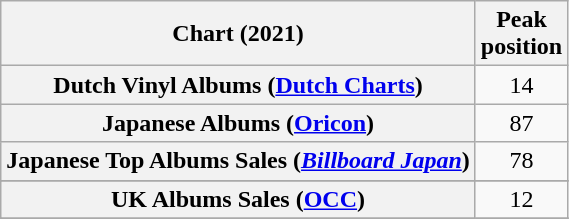<table class="wikitable sortable plainrowheaders" style="text-align:center;" border="1">
<tr>
<th scope="col">Chart (2021)</th>
<th scope="col">Peak<br>position</th>
</tr>
<tr>
<th scope="row">Dutch Vinyl Albums (<a href='#'>Dutch Charts</a>)</th>
<td>14</td>
</tr>
<tr>
<th scope="row">Japanese Albums (<a href='#'>Oricon</a>)</th>
<td>87</td>
</tr>
<tr>
<th scope="row">Japanese Top Albums Sales (<em><a href='#'>Billboard Japan</a></em>)</th>
<td>78</td>
</tr>
<tr>
</tr>
<tr>
<th scope="row">UK Albums Sales (<a href='#'>OCC</a>)</th>
<td>12</td>
</tr>
<tr>
</tr>
<tr>
</tr>
</table>
